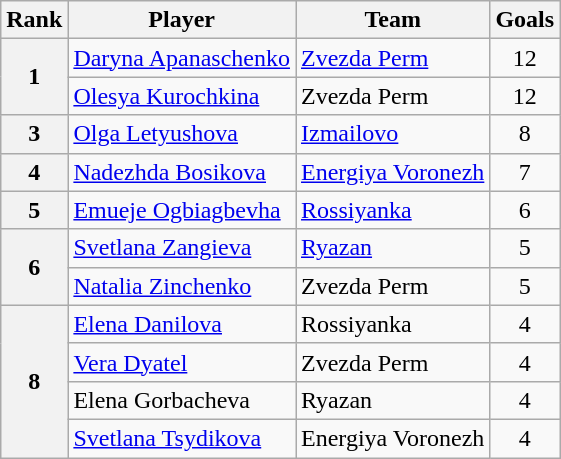<table class="wikitable">
<tr>
<th>Rank</th>
<th>Player</th>
<th>Team</th>
<th>Goals</th>
</tr>
<tr>
<th rowspan=2>1</th>
<td> <a href='#'>Daryna Apanaschenko</a></td>
<td><a href='#'>Zvezda Perm</a></td>
<td align=center>12</td>
</tr>
<tr>
<td> <a href='#'>Olesya Kurochkina</a></td>
<td>Zvezda Perm</td>
<td align=center>12</td>
</tr>
<tr>
<th>3</th>
<td> <a href='#'>Olga Letyushova</a></td>
<td><a href='#'>Izmailovo</a></td>
<td align=center>8</td>
</tr>
<tr>
<th>4</th>
<td> <a href='#'>Nadezhda Bosikova</a></td>
<td><a href='#'>Energiya Voronezh</a></td>
<td align=center>7</td>
</tr>
<tr>
<th>5</th>
<td> <a href='#'>Emueje Ogbiagbevha</a></td>
<td><a href='#'>Rossiyanka</a></td>
<td align=center>6</td>
</tr>
<tr>
<th rowspan=2>6</th>
<td> <a href='#'>Svetlana Zangieva</a></td>
<td><a href='#'>Ryazan</a></td>
<td align=center>5</td>
</tr>
<tr>
<td> <a href='#'>Natalia Zinchenko</a></td>
<td>Zvezda Perm</td>
<td align=center>5</td>
</tr>
<tr>
<th rowspan=4>8</th>
<td> <a href='#'>Elena Danilova</a></td>
<td>Rossiyanka</td>
<td align=center>4</td>
</tr>
<tr>
<td> <a href='#'>Vera Dyatel</a></td>
<td>Zvezda Perm</td>
<td align=center>4</td>
</tr>
<tr>
<td> Elena Gorbacheva</td>
<td>Ryazan</td>
<td align=center>4</td>
</tr>
<tr>
<td> <a href='#'>Svetlana Tsydikova</a></td>
<td>Energiya Voronezh</td>
<td align=center>4</td>
</tr>
</table>
